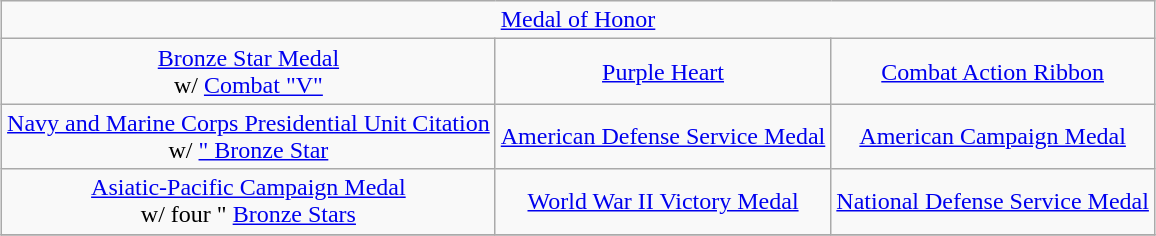<table class="wikitable" style="margin:1em auto; text-align:center;">
<tr>
<td colspan="3"><a href='#'>Medal of Honor</a></td>
</tr>
<tr>
<td><a href='#'>Bronze Star Medal</a><br>w/ <a href='#'>Combat "V"</a></td>
<td><a href='#'>Purple Heart</a></td>
<td><a href='#'>Combat Action Ribbon</a></td>
</tr>
<tr>
<td><a href='#'>Navy and Marine Corps Presidential Unit Citation</a><br> w/ <a href='#'>" Bronze Star</a></td>
<td><a href='#'>American Defense Service Medal</a></td>
<td><a href='#'>American Campaign Medal</a></td>
</tr>
<tr>
<td><a href='#'>Asiatic-Pacific Campaign Medal</a><br>w/ four " <a href='#'>Bronze Stars</a></td>
<td><a href='#'>World War II Victory Medal</a></td>
<td><a href='#'>National Defense Service Medal</a></td>
</tr>
<tr>
</tr>
</table>
